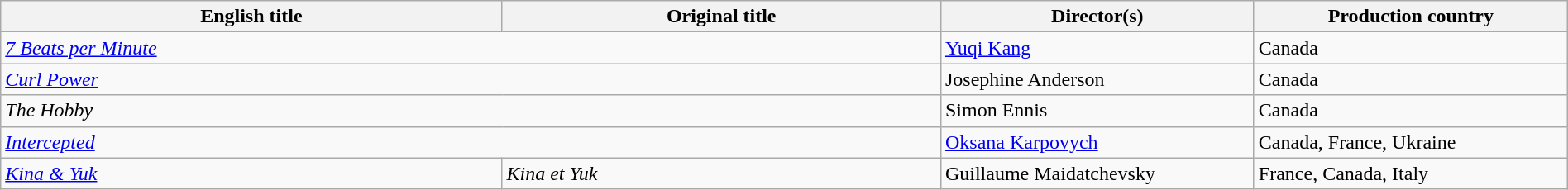<table class="wikitable" width=100%>
<tr>
<th scope="col" width="32%">English title</th>
<th scope="col" width="28%">Original title</th>
<th scope="col" width="20%">Director(s)</th>
<th scope="col" width="20%">Production country</th>
</tr>
<tr>
<td colspan=2><em><a href='#'>7 Beats per Minute</a></em></td>
<td><a href='#'>Yuqi Kang</a></td>
<td>Canada</td>
</tr>
<tr>
<td colspan=2><em><a href='#'>Curl Power</a></em></td>
<td>Josephine Anderson</td>
<td>Canada</td>
</tr>
<tr>
<td colspan=2><em>The Hobby</em></td>
<td>Simon Ennis</td>
<td>Canada</td>
</tr>
<tr>
<td colspan=2><em><a href='#'>Intercepted</a></em></td>
<td><a href='#'>Oksana Karpovych</a></td>
<td>Canada, France, Ukraine</td>
</tr>
<tr>
<td><em><a href='#'>Kina & Yuk</a></em></td>
<td><em>Kina et Yuk</em></td>
<td>Guillaume Maidatchevsky</td>
<td>France, Canada, Italy</td>
</tr>
</table>
